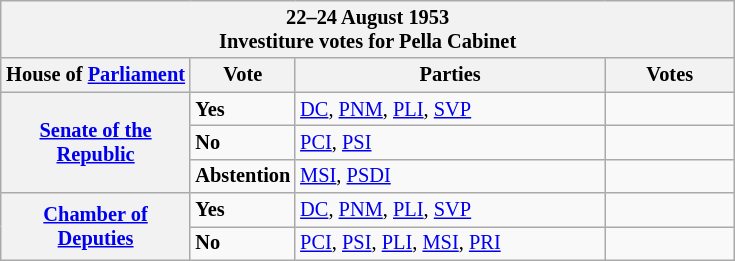<table class="wikitable" style="font-size:85%;">
<tr>
<th colspan="4">22–24 August 1953<br>Investiture votes for Pella Cabinet</th>
</tr>
<tr>
<th width="120">House of <a href='#'>Parliament</a></th>
<th width="60">Vote</th>
<th width="200">Parties</th>
<th width="80" align="center">Votes</th>
</tr>
<tr>
<th rowspan="3"><a href='#'>Senate of the Republic</a><br></th>
<td> <strong>Yes</strong></td>
<td><a href='#'>DC</a>, <a href='#'>PNM</a>, <a href='#'>PLI</a>, <a href='#'>SVP</a></td>
<td></td>
</tr>
<tr>
<td> <strong>No</strong></td>
<td><a href='#'>PCI</a>, <a href='#'>PSI</a></td>
<td></td>
</tr>
<tr>
<td><strong>Abstention</strong></td>
<td><a href='#'>MSI</a>, <a href='#'>PSDI</a></td>
<td></td>
</tr>
<tr>
<th rowspan="2"><a href='#'>Chamber of Deputies</a><br></th>
<td> <strong>Yes</strong></td>
<td><a href='#'>DC</a>, <a href='#'>PNM</a>, <a href='#'>PLI</a>, <a href='#'>SVP</a></td>
<td></td>
</tr>
<tr>
<td> <strong>No</strong></td>
<td><a href='#'>PCI</a>, <a href='#'>PSI</a>, <a href='#'>PLI</a>, <a href='#'>MSI</a>, <a href='#'>PRI</a></td>
<td></td>
</tr>
</table>
